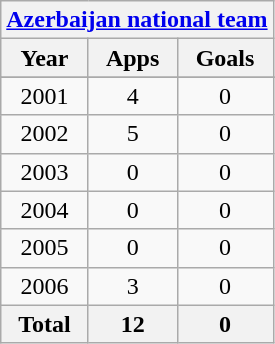<table class="wikitable" style="text-align:center">
<tr>
<th colspan=3><a href='#'>Azerbaijan national team</a></th>
</tr>
<tr>
<th>Year</th>
<th>Apps</th>
<th>Goals</th>
</tr>
<tr>
</tr>
<tr>
<td>2001</td>
<td>4</td>
<td>0</td>
</tr>
<tr>
<td>2002</td>
<td>5</td>
<td>0</td>
</tr>
<tr>
<td>2003</td>
<td>0</td>
<td>0</td>
</tr>
<tr>
<td>2004</td>
<td>0</td>
<td>0</td>
</tr>
<tr>
<td>2005</td>
<td>0</td>
<td>0</td>
</tr>
<tr>
<td>2006</td>
<td>3</td>
<td>0</td>
</tr>
<tr>
<th>Total</th>
<th>12</th>
<th>0</th>
</tr>
</table>
